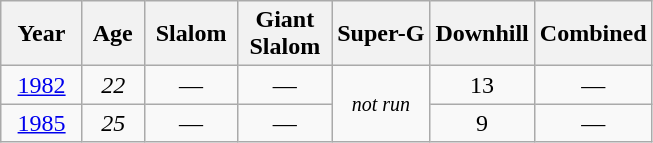<table class=wikitable style="text-align:center">
<tr>
<th>  Year  </th>
<th> Age </th>
<th> Slalom </th>
<th> Giant <br> Slalom </th>
<th>Super-G</th>
<th>Downhill</th>
<th>Combined</th>
</tr>
<tr>
<td><a href='#'>1982</a></td>
<td><em>22</em></td>
<td>—</td>
<td>—</td>
<td rowspan=2><small><em>not run</em></small></td>
<td>13</td>
<td>—</td>
</tr>
<tr>
<td><a href='#'>1985</a></td>
<td><em>25</em></td>
<td>—</td>
<td>—</td>
<td>9</td>
<td>—</td>
</tr>
</table>
